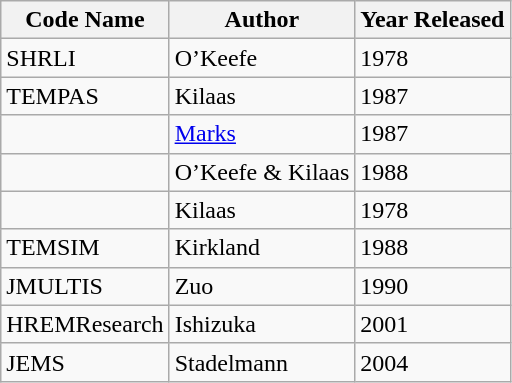<table class="wikitable">
<tr>
<th align="right">Code Name</th>
<th>Author</th>
<th>Year Released</th>
</tr>
<tr>
<td>SHRLI</td>
<td>O’Keefe</td>
<td>1978</td>
</tr>
<tr>
<td>TEMPAS</td>
<td>Kilaas</td>
<td>1987</td>
</tr>
<tr>
<td></td>
<td><a href='#'>Marks</a></td>
<td>1987</td>
</tr>
<tr>
<td></td>
<td>O’Keefe & Kilaas</td>
<td>1988</td>
</tr>
<tr>
<td></td>
<td>Kilaas</td>
<td>1978</td>
</tr>
<tr>
<td>TEMSIM</td>
<td>Kirkland</td>
<td>1988</td>
</tr>
<tr>
<td>JMULTIS</td>
<td>Zuo</td>
<td>1990</td>
</tr>
<tr>
<td>HREMResearch</td>
<td>Ishizuka</td>
<td>2001</td>
</tr>
<tr>
<td>JEMS</td>
<td>Stadelmann</td>
<td>2004</td>
</tr>
</table>
